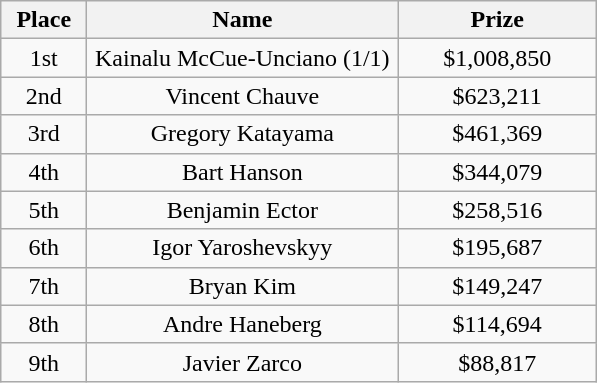<table class="wikitable">
<tr>
<th width="50">Place</th>
<th width="200">Name</th>
<th width="125">Prize</th>
</tr>
<tr>
<td align = "center">1st</td>
<td align = "center">Kainalu McCue-Unciano (1/1)</td>
<td align = "center">$1,008,850</td>
</tr>
<tr>
<td align = "center">2nd</td>
<td align = "center">Vincent Chauve</td>
<td align = "center">$623,211</td>
</tr>
<tr>
<td align = "center">3rd</td>
<td align = "center">Gregory Katayama</td>
<td align = "center">$461,369</td>
</tr>
<tr>
<td align = "center">4th</td>
<td align = "center">Bart Hanson</td>
<td align = "center">$344,079</td>
</tr>
<tr>
<td align = "center">5th</td>
<td align = "center">Benjamin Ector</td>
<td align = "center">$258,516</td>
</tr>
<tr>
<td align = "center">6th</td>
<td align = "center">Igor Yaroshevskyy</td>
<td align = "center">$195,687</td>
</tr>
<tr>
<td align = "center">7th</td>
<td align = "center">Bryan Kim</td>
<td align = "center">$149,247</td>
</tr>
<tr>
<td align = "center">8th</td>
<td align = "center">Andre Haneberg</td>
<td align = "center">$114,694</td>
</tr>
<tr>
<td align = "center">9th</td>
<td align = "center">Javier Zarco</td>
<td align = "center">$88,817</td>
</tr>
</table>
